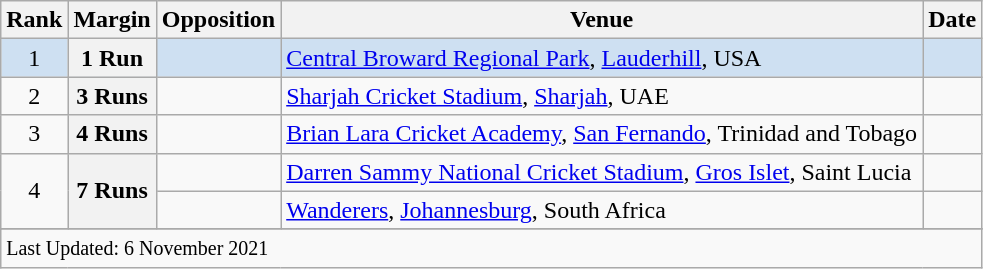<table class="wikitable plainrowheaders sortable">
<tr>
<th scope=col>Rank</th>
<th scope=col>Margin</th>
<th scope=col>Opposition</th>
<th scope=col>Venue</th>
<th scope=col>Date</th>
</tr>
<tr bgcolor=#cee0f2>
<td align=center>1</td>
<th scope=row style=text-align:center>1 Run</th>
<td></td>
<td><a href='#'>Central Broward Regional Park</a>, <a href='#'>Lauderhill</a>, USA</td>
<td></td>
</tr>
<tr>
<td align=center>2</td>
<th scope=row style=text-align:center>3 Runs</th>
<td></td>
<td><a href='#'>Sharjah Cricket Stadium</a>, <a href='#'>Sharjah</a>, UAE</td>
<td> </td>
</tr>
<tr>
<td align=center>3</td>
<th scope=row style=text-align:center>4 Runs</th>
<td></td>
<td><a href='#'>Brian Lara Cricket Academy</a>, <a href='#'>San Fernando</a>, Trinidad and Tobago</td>
<td></td>
</tr>
<tr>
<td align=center rowspan=2>4</td>
<th scope=row style=text-align:center rowspan=2>7 Runs</th>
<td></td>
<td><a href='#'>Darren Sammy National Cricket Stadium</a>, <a href='#'>Gros Islet</a>, Saint Lucia</td>
<td></td>
</tr>
<tr>
<td></td>
<td><a href='#'>Wanderers</a>, <a href='#'>Johannesburg</a>, South Africa</td>
<td></td>
</tr>
<tr>
</tr>
<tr class=sortbottom>
<td colspan=5><small>Last Updated: 6 November 2021</small></td>
</tr>
</table>
